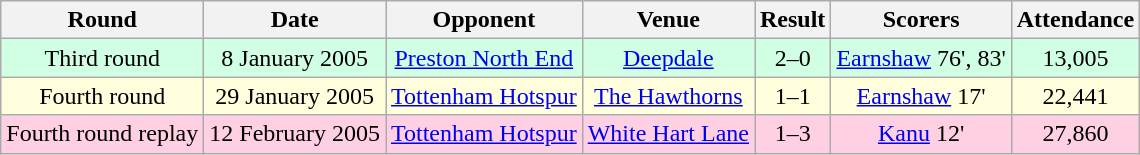<table class="wikitable" style="text-align:center">
<tr>
<th>Round</th>
<th>Date</th>
<th>Opponent</th>
<th>Venue</th>
<th>Result</th>
<th>Scorers</th>
<th>Attendance</th>
</tr>
<tr style="background-color: #d0ffe3;">
<td>Third round</td>
<td>8 January 2005</td>
<td><a href='#'>Preston North End</a></td>
<td><a href='#'>Deepdale</a></td>
<td>2–0</td>
<td><a href='#'>Earnshaw</a> 76', 83'</td>
<td>13,005</td>
</tr>
<tr style="background-color: #ffffdd;">
<td>Fourth round</td>
<td>29 January 2005</td>
<td><a href='#'>Tottenham Hotspur</a></td>
<td><a href='#'>The Hawthorns</a></td>
<td>1–1</td>
<td><a href='#'>Earnshaw</a> 17'</td>
<td>22,441</td>
</tr>
<tr style="background-color: #ffd0e3;">
<td>Fourth round replay</td>
<td>12 February 2005</td>
<td><a href='#'>Tottenham Hotspur</a></td>
<td><a href='#'>White Hart Lane</a></td>
<td>1–3</td>
<td><a href='#'>Kanu</a> 12'</td>
<td>27,860</td>
</tr>
</table>
